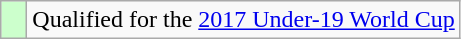<table class="wikitable">
<tr>
<td width=10px bgcolor="#ccffcc"></td>
<td>Qualified for the <a href='#'>2017 Under-19 World Cup</a></td>
</tr>
</table>
